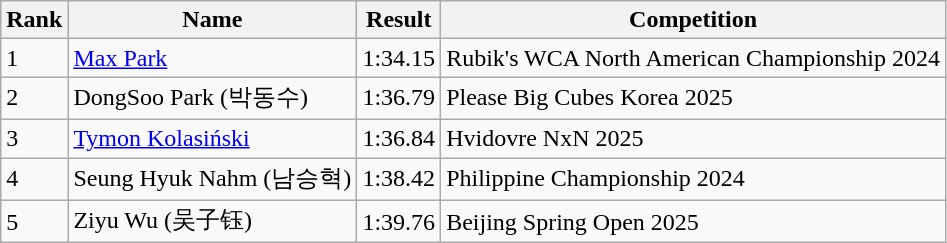<table class="wikitable">
<tr>
<th>Rank</th>
<th>Name</th>
<th>Result</th>
<th>Competition</th>
</tr>
<tr>
<td>1</td>
<td> <a href='#'>Max Park</a></td>
<td>1:34.15</td>
<td> Rubik's WCA North American Championship 2024</td>
</tr>
<tr>
<td>2</td>
<td> DongSoo Park (박동수)</td>
<td>1:36.79</td>
<td>  Please Big Cubes Korea 2025</td>
</tr>
<tr>
<td>3</td>
<td>	<a href='#'>Tymon Kolasiński</a></td>
<td>1:36.84</td>
<td> Hvidovre NxN 2025</td>
</tr>
<tr>
<td>4</td>
<td> Seung Hyuk Nahm (남승혁)</td>
<td>1:38.42</td>
<td>  Philippine Championship 2024</td>
</tr>
<tr>
<td>5</td>
<td> Ziyu Wu (吴子钰)</td>
<td>1:39.76</td>
<td> Beijing Spring Open 2025</td>
</tr>
</table>
